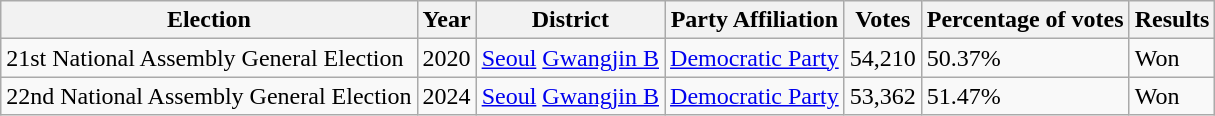<table class="wikitable">
<tr>
<th>Election</th>
<th>Year</th>
<th>District</th>
<th>Party Affiliation</th>
<th>Votes</th>
<th>Percentage of votes</th>
<th>Results</th>
</tr>
<tr>
<td>21st National Assembly General Election</td>
<td>2020</td>
<td><a href='#'>Seoul</a> <a href='#'>Gwangjin B</a></td>
<td><a href='#'>Democratic Party</a></td>
<td>54,210</td>
<td>50.37%</td>
<td>Won</td>
</tr>
<tr>
<td>22nd National Assembly General Election</td>
<td>2024</td>
<td><a href='#'>Seoul</a> <a href='#'>Gwangjin B</a></td>
<td><a href='#'>Democratic Party</a></td>
<td>53,362</td>
<td>51.47%</td>
<td>Won</td>
</tr>
</table>
